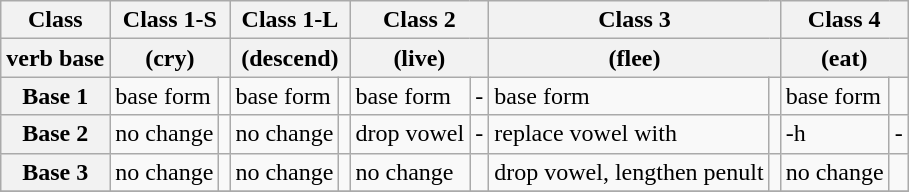<table class="wikitable">
<tr>
<th>Class</th>
<th colspan=2>Class 1-S</th>
<th colspan="2">Class 1-L</th>
<th colspan="2">Class 2</th>
<th colspan=2>Class 3</th>
<th colspan=2>Class 4</th>
</tr>
<tr>
<th>verb base</th>
<th colspan=2> (cry)</th>
<th colspan="2"> (descend)</th>
<th colspan="2"> (live)</th>
<th colspan="2"> (flee)</th>
<th colspan="2"> (eat)</th>
</tr>
<tr>
<th>Base 1</th>
<td>base form</td>
<td></td>
<td>base form</td>
<td></td>
<td>base form</td>
<td>-</td>
<td>base form</td>
<td></td>
<td>base form</td>
<td></td>
</tr>
<tr>
<th>Base 2</th>
<td>no change</td>
<td></td>
<td>no change</td>
<td></td>
<td>drop vowel</td>
<td>-</td>
<td>replace vowel with </td>
<td></td>
<td>-h</td>
<td>-</td>
</tr>
<tr>
<th>Base 3</th>
<td>no change</td>
<td></td>
<td>no change</td>
<td></td>
<td>no change</td>
<td></td>
<td>drop vowel, lengthen penult</td>
<td></td>
<td>no change</td>
<td></td>
</tr>
<tr>
</tr>
</table>
